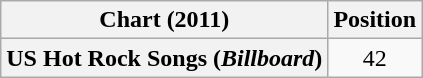<table class="wikitable plainrowheaders sortable" style="text-align:center;">
<tr>
<th>Chart (2011)</th>
<th>Position</th>
</tr>
<tr>
<th scope="row">US Hot Rock Songs (<em>Billboard</em>)</th>
<td>42</td>
</tr>
</table>
